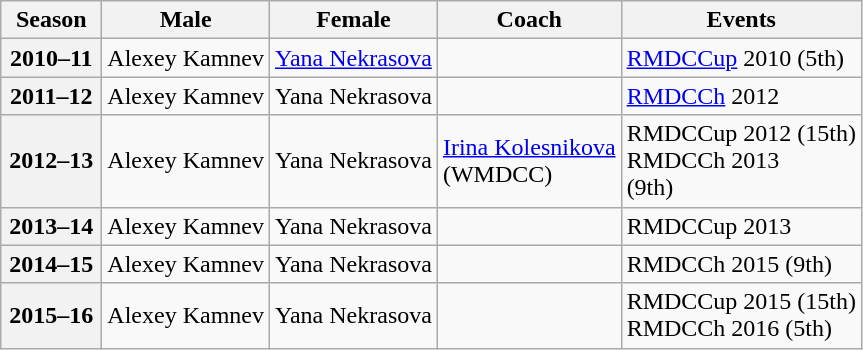<table class="wikitable">
<tr>
<th scope="col" width=60>Season</th>
<th scope="col">Male</th>
<th scope="col">Female</th>
<th scope="col">Coach</th>
<th scope="col">Events</th>
</tr>
<tr>
<th scope="row">2010–11</th>
<td>Alexey Kamnev</td>
<td><a href='#'>Yana Nekrasova</a></td>
<td></td>
<td><a href='#'>RMDCCup</a> 2010 (5th)</td>
</tr>
<tr>
<th scope="row">2011–12</th>
<td>Alexey Kamnev</td>
<td>Yana Nekrasova</td>
<td></td>
<td><a href='#'>RMDCCh</a> 2012 </td>
</tr>
<tr>
<th scope="row">2012–13</th>
<td>Alexey Kamnev</td>
<td>Yana Nekrasova</td>
<td><a href='#'>Irina Kolesnikova</a><br>(WMDCC)</td>
<td>RMDCCup 2012 (15th)<br>RMDCCh 2013 <br> (9th)</td>
</tr>
<tr>
<th scope="row">2013–14</th>
<td>Alexey Kamnev</td>
<td>Yana Nekrasova</td>
<td></td>
<td>RMDCCup 2013 </td>
</tr>
<tr>
<th scope="row">2014–15</th>
<td>Alexey Kamnev</td>
<td>Yana Nekrasova</td>
<td></td>
<td>RMDCCh 2015 (9th)</td>
</tr>
<tr>
<th scope="row" rowspan=2>2015–16</th>
<td>Alexey Kamnev</td>
<td>Yana Nekrasova</td>
<td></td>
<td>RMDCCup 2015 (15th)<br>RMDCCh 2016 (5th)</td>
</tr>
</table>
